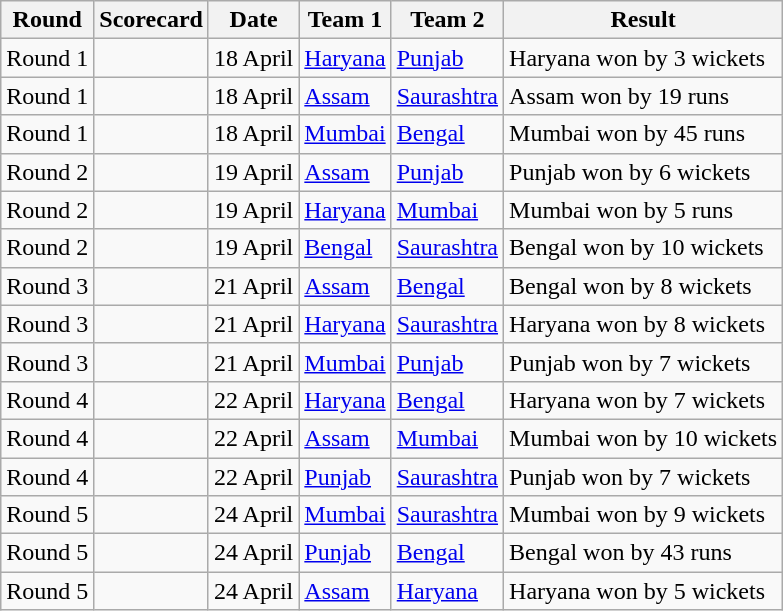<table class="wikitable collapsible sortable collapsed">
<tr>
<th>Round</th>
<th>Scorecard</th>
<th>Date</th>
<th>Team 1</th>
<th>Team 2</th>
<th>Result</th>
</tr>
<tr>
<td>Round 1</td>
<td></td>
<td>18 April</td>
<td><a href='#'>Haryana</a></td>
<td><a href='#'>Punjab</a></td>
<td>Haryana won by 3 wickets</td>
</tr>
<tr>
<td>Round 1</td>
<td></td>
<td>18 April</td>
<td><a href='#'>Assam</a></td>
<td><a href='#'>Saurashtra</a></td>
<td>Assam won by 19 runs</td>
</tr>
<tr>
<td>Round 1</td>
<td></td>
<td>18 April</td>
<td><a href='#'>Mumbai</a></td>
<td><a href='#'>Bengal</a></td>
<td>Mumbai won by 45 runs</td>
</tr>
<tr>
<td>Round 2</td>
<td></td>
<td>19 April</td>
<td><a href='#'>Assam</a></td>
<td><a href='#'>Punjab</a></td>
<td>Punjab won by 6 wickets</td>
</tr>
<tr>
<td>Round 2</td>
<td></td>
<td>19 April</td>
<td><a href='#'>Haryana</a></td>
<td><a href='#'>Mumbai</a></td>
<td>Mumbai won by 5 runs</td>
</tr>
<tr>
<td>Round 2</td>
<td></td>
<td>19 April</td>
<td><a href='#'>Bengal</a></td>
<td><a href='#'>Saurashtra</a></td>
<td>Bengal won by 10 wickets</td>
</tr>
<tr>
<td>Round 3</td>
<td></td>
<td>21 April</td>
<td><a href='#'>Assam</a></td>
<td><a href='#'>Bengal</a></td>
<td>Bengal won by 8 wickets</td>
</tr>
<tr>
<td>Round 3</td>
<td></td>
<td>21 April</td>
<td><a href='#'>Haryana</a></td>
<td><a href='#'>Saurashtra</a></td>
<td>Haryana won by 8 wickets</td>
</tr>
<tr>
<td>Round 3</td>
<td></td>
<td>21 April</td>
<td><a href='#'>Mumbai</a></td>
<td><a href='#'>Punjab</a></td>
<td>Punjab won by 7 wickets</td>
</tr>
<tr>
<td>Round 4</td>
<td></td>
<td>22 April</td>
<td><a href='#'>Haryana</a></td>
<td><a href='#'>Bengal</a></td>
<td>Haryana won by 7 wickets</td>
</tr>
<tr>
<td>Round 4</td>
<td></td>
<td>22 April</td>
<td><a href='#'>Assam</a></td>
<td><a href='#'>Mumbai</a></td>
<td>Mumbai won by 10 wickets</td>
</tr>
<tr>
<td>Round 4</td>
<td></td>
<td>22 April</td>
<td><a href='#'>Punjab</a></td>
<td><a href='#'>Saurashtra</a></td>
<td>Punjab won by 7 wickets</td>
</tr>
<tr>
<td>Round 5</td>
<td></td>
<td>24 April</td>
<td><a href='#'>Mumbai</a></td>
<td><a href='#'>Saurashtra</a></td>
<td>Mumbai won by 9 wickets</td>
</tr>
<tr>
<td>Round 5</td>
<td></td>
<td>24 April</td>
<td><a href='#'>Punjab</a></td>
<td><a href='#'>Bengal</a></td>
<td>Bengal won by 43 runs</td>
</tr>
<tr>
<td>Round 5</td>
<td></td>
<td>24 April</td>
<td><a href='#'>Assam</a></td>
<td><a href='#'>Haryana</a></td>
<td>Haryana won by 5 wickets</td>
</tr>
</table>
